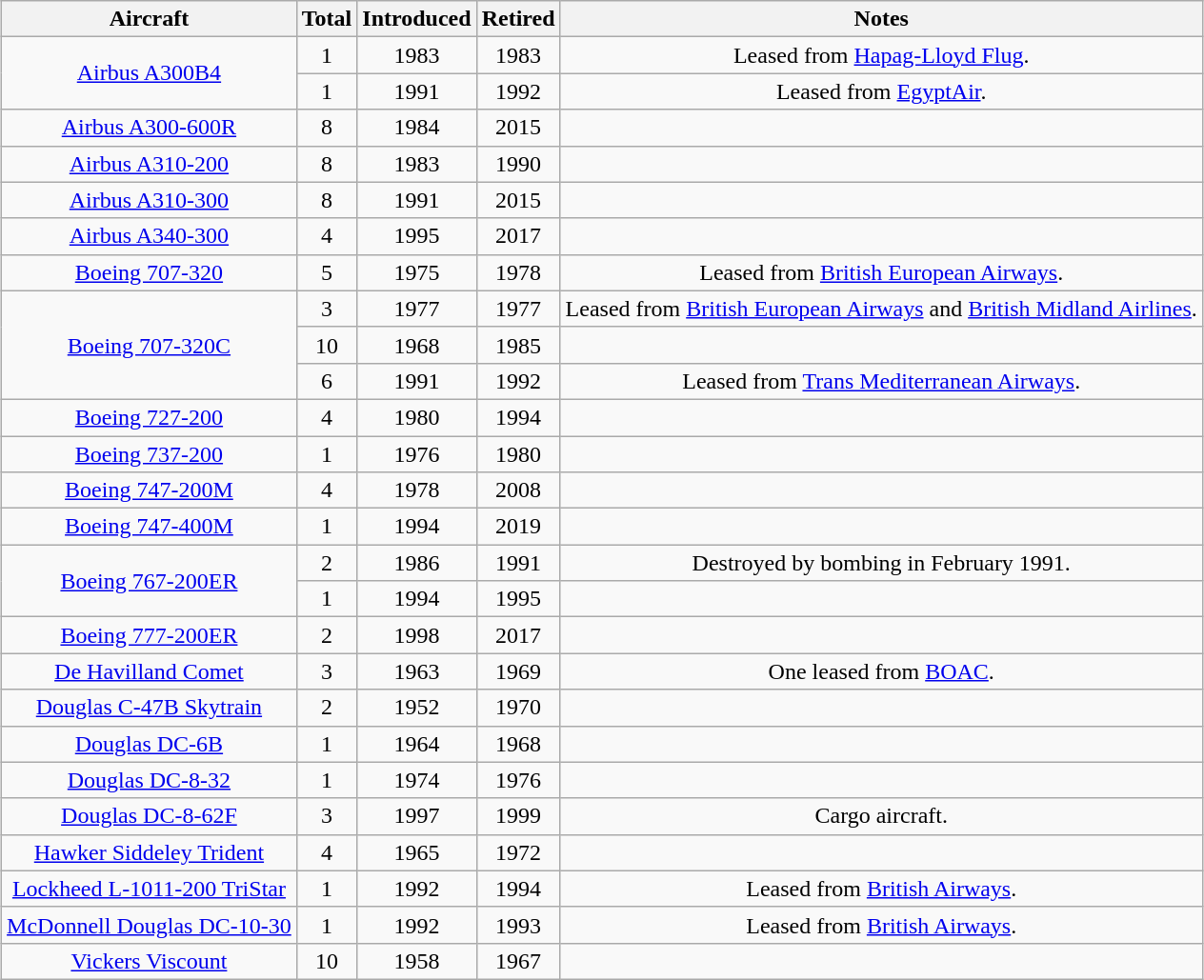<table class="wikitable" style="margin:1em auto;border-collapse:collapse;text-align:center">
<tr>
<th>Aircraft </th>
<th>Total</th>
<th>Introduced</th>
<th>Retired</th>
<th>Notes</th>
</tr>
<tr>
<td rowspan="2"><a href='#'>Airbus A300B4</a></td>
<td>1</td>
<td>1983</td>
<td>1983</td>
<td>Leased from <a href='#'>Hapag-Lloyd Flug</a>.</td>
</tr>
<tr>
<td>1</td>
<td>1991</td>
<td>1992</td>
<td>Leased from <a href='#'>EgyptAir</a>.</td>
</tr>
<tr>
<td><a href='#'>Airbus A300-600R</a></td>
<td>8</td>
<td>1984</td>
<td>2015</td>
<td></td>
</tr>
<tr>
<td><a href='#'>Airbus A310-200</a></td>
<td>8</td>
<td>1983</td>
<td>1990</td>
<td></td>
</tr>
<tr>
<td><a href='#'>Airbus A310-300</a></td>
<td>8</td>
<td>1991</td>
<td>2015</td>
<td></td>
</tr>
<tr>
<td><a href='#'>Airbus A340-300</a></td>
<td>4</td>
<td>1995</td>
<td>2017</td>
<td></td>
</tr>
<tr>
<td><a href='#'>Boeing 707-320</a></td>
<td>5</td>
<td>1975</td>
<td>1978</td>
<td>Leased from <a href='#'>British European Airways</a>.</td>
</tr>
<tr>
<td rowspan="3"><a href='#'>Boeing 707-320C</a></td>
<td>3</td>
<td>1977</td>
<td>1977</td>
<td>Leased from <a href='#'>British European Airways</a> and <a href='#'>British Midland Airlines</a>.</td>
</tr>
<tr>
<td>10</td>
<td>1968</td>
<td>1985</td>
<td></td>
</tr>
<tr>
<td>6</td>
<td>1991</td>
<td>1992</td>
<td>Leased from <a href='#'>Trans Mediterranean Airways</a>.</td>
</tr>
<tr>
<td><a href='#'>Boeing 727-200</a></td>
<td>4</td>
<td>1980</td>
<td>1994</td>
<td></td>
</tr>
<tr>
<td><a href='#'>Boeing 737-200</a></td>
<td>1</td>
<td>1976</td>
<td>1980</td>
<td></td>
</tr>
<tr>
<td><a href='#'>Boeing 747-200M</a></td>
<td>4</td>
<td>1978</td>
<td>2008</td>
<td></td>
</tr>
<tr>
<td><a href='#'>Boeing 747-400M</a></td>
<td>1</td>
<td>1994</td>
<td>2019</td>
<td></td>
</tr>
<tr>
<td rowspan="2"><a href='#'>Boeing 767-200ER</a></td>
<td>2</td>
<td>1986</td>
<td>1991</td>
<td>Destroyed by bombing in February 1991.</td>
</tr>
<tr>
<td>1</td>
<td>1994</td>
<td>1995</td>
<td></td>
</tr>
<tr>
<td><a href='#'>Boeing 777-200ER</a></td>
<td>2</td>
<td>1998</td>
<td>2017</td>
<td></td>
</tr>
<tr>
<td><a href='#'>De Havilland Comet</a></td>
<td>3</td>
<td>1963</td>
<td>1969</td>
<td>One leased from <a href='#'>BOAC</a>.</td>
</tr>
<tr>
<td><a href='#'>Douglas C-47B Skytrain</a></td>
<td>2</td>
<td>1952</td>
<td>1970</td>
<td></td>
</tr>
<tr>
<td><a href='#'>Douglas DC-6B</a></td>
<td>1</td>
<td>1964</td>
<td>1968</td>
<td></td>
</tr>
<tr>
<td><a href='#'>Douglas DC-8-32</a></td>
<td>1</td>
<td>1974</td>
<td>1976</td>
<td></td>
</tr>
<tr>
<td><a href='#'>Douglas DC-8-62F</a></td>
<td>3</td>
<td>1997</td>
<td>1999</td>
<td>Cargo aircraft.</td>
</tr>
<tr>
<td><a href='#'>Hawker Siddeley Trident</a></td>
<td>4</td>
<td>1965</td>
<td>1972</td>
<td></td>
</tr>
<tr>
<td><a href='#'>Lockheed L-1011-200 TriStar</a></td>
<td>1</td>
<td>1992</td>
<td>1994</td>
<td>Leased from <a href='#'>British Airways</a>.</td>
</tr>
<tr>
<td><a href='#'>McDonnell Douglas DC-10-30</a></td>
<td>1</td>
<td>1992</td>
<td>1993</td>
<td>Leased from <a href='#'>British Airways</a>.</td>
</tr>
<tr>
<td><a href='#'>Vickers Viscount</a></td>
<td>10</td>
<td>1958</td>
<td>1967</td>
<td></td>
</tr>
</table>
